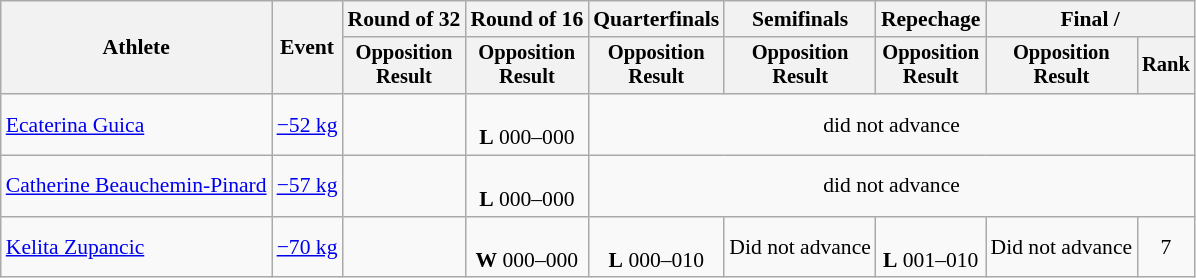<table class="wikitable" style="font-size:90%">
<tr>
<th rowspan=2>Athlete</th>
<th rowspan=2>Event</th>
<th>Round of 32</th>
<th>Round of 16</th>
<th>Quarterfinals</th>
<th>Semifinals</th>
<th>Repechage</th>
<th colspan=2>Final / </th>
</tr>
<tr style="font-size:95%">
<th>Opposition<br>Result</th>
<th>Opposition<br>Result</th>
<th>Opposition<br>Result</th>
<th>Opposition<br>Result</th>
<th>Opposition<br>Result</th>
<th>Opposition<br>Result</th>
<th>Rank</th>
</tr>
<tr align=center>
<td align=left><a href='#'>Ecaterina Guica</a></td>
<td align=left><a href='#'>−52 kg</a></td>
<td></td>
<td><br><strong>L</strong> 000–000 </td>
<td colspan=5>did not advance</td>
</tr>
<tr align=center>
<td align=left><a href='#'>Catherine Beauchemin-Pinard</a></td>
<td align=left><a href='#'>−57 kg</a></td>
<td></td>
<td><br><strong>L</strong> 000–000 </td>
<td colspan=5>did not advance</td>
</tr>
<tr align=center>
<td align=left><a href='#'>Kelita Zupancic</a></td>
<td align=left><a href='#'>−70 kg</a></td>
<td></td>
<td><br><strong>W</strong> 000–000 </td>
<td><br><strong>L</strong> 000–010</td>
<td>Did not advance</td>
<td><br><strong>L</strong> 001–010</td>
<td>Did not advance</td>
<td>7</td>
</tr>
</table>
